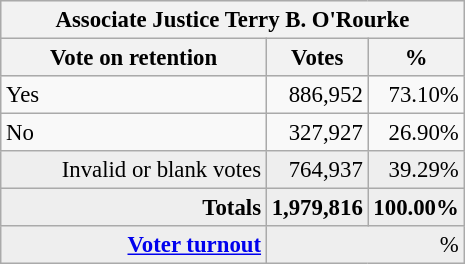<table class="wikitable" style="font-size: 95%;">
<tr style="background-color:#E9E9E9">
<th colspan=7>Associate Justice Terry B. O'Rourke</th>
</tr>
<tr style="background-color:#E9E9E9">
<th style="width: 170px">Vote on retention</th>
<th style="width: 50px">Votes</th>
<th style="width: 40px">%</th>
</tr>
<tr>
<td>Yes</td>
<td align="right">886,952</td>
<td align="right">73.10%</td>
</tr>
<tr>
<td>No</td>
<td align="right">327,927</td>
<td align="right">26.90%</td>
</tr>
<tr bgcolor="#EEEEEE">
<td align="right">Invalid or blank votes</td>
<td align="right">764,937</td>
<td align="right">39.29%</td>
</tr>
<tr bgcolor="#EEEEEE">
<td align="right"><strong>Totals</strong></td>
<td align="right"><strong>1,979,816</strong></td>
<td align="right"><strong>100.00%</strong></td>
</tr>
<tr bgcolor="#EEEEEE">
<td align="right"><strong><a href='#'>Voter turnout</a></strong></td>
<td colspan="2" align="right">%</td>
</tr>
</table>
